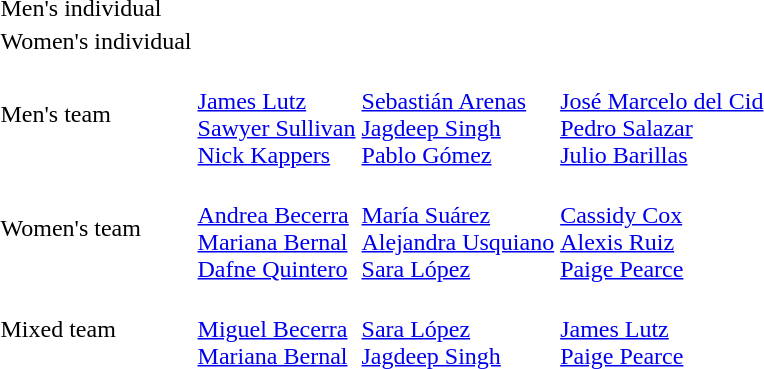<table>
<tr>
<td>Men's individual</td>
<td></td>
<td></td>
<td></td>
</tr>
<tr>
<td>Women's individual</td>
<td></td>
<td></td>
<td></td>
</tr>
<tr>
<td>Men's team</td>
<td><br><a href='#'>James Lutz</a><br><a href='#'>Sawyer Sullivan</a><br><a href='#'>Nick Kappers</a></td>
<td><br><a href='#'>Sebastián Arenas</a><br><a href='#'>Jagdeep Singh</a><br><a href='#'>Pablo Gómez</a></td>
<td><br><a href='#'>José Marcelo del Cid</a><br><a href='#'>Pedro Salazar</a><br><a href='#'>Julio Barillas</a></td>
</tr>
<tr>
<td>Women's team</td>
<td><br><a href='#'>Andrea Becerra</a><br><a href='#'>Mariana Bernal</a><br><a href='#'>Dafne Quintero</a></td>
<td><br><a href='#'>María Suárez</a><br><a href='#'>Alejandra Usquiano</a><br><a href='#'>Sara López</a></td>
<td><br><a href='#'>Cassidy Cox</a><br><a href='#'>Alexis Ruiz</a><br><a href='#'>Paige Pearce</a></td>
</tr>
<tr>
<td>Mixed team</td>
<td><br><a href='#'>Miguel Becerra</a><br><a href='#'>Mariana Bernal</a></td>
<td><br><a href='#'>Sara López</a><br><a href='#'>Jagdeep Singh</a></td>
<td><br><a href='#'>James Lutz</a><br><a href='#'>Paige Pearce</a></td>
</tr>
</table>
